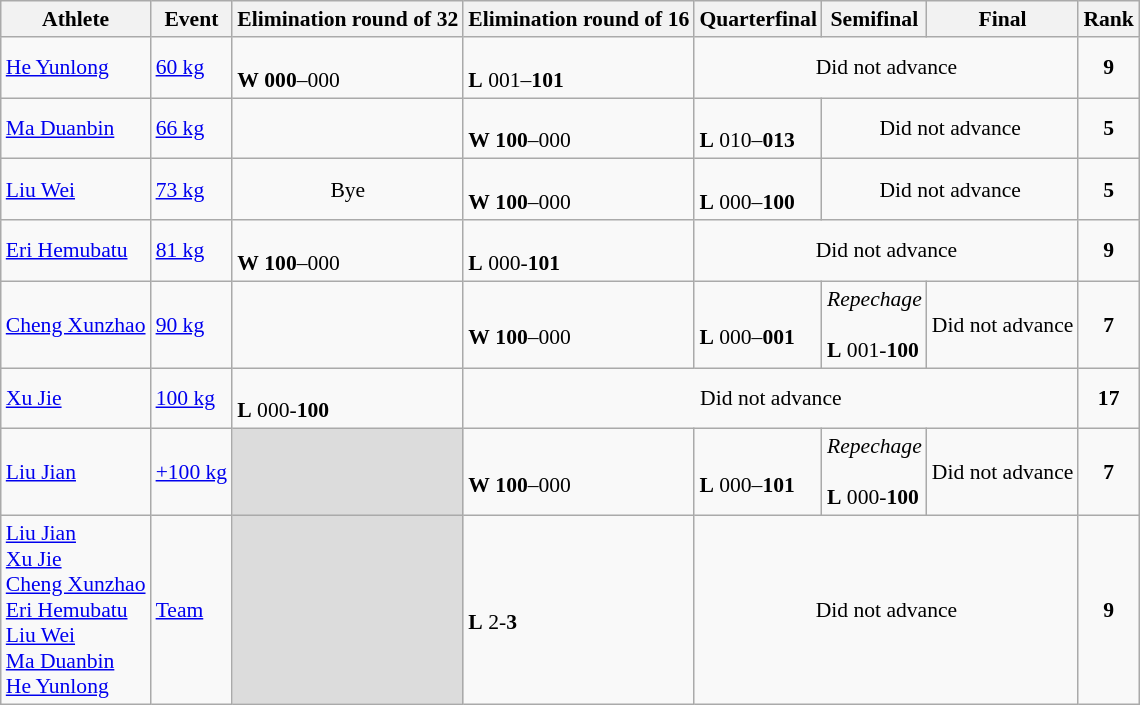<table class="wikitable" style="font-size:90%">
<tr>
<th>Athlete</th>
<th>Event</th>
<th>Elimination round of 32</th>
<th>Elimination round of 16</th>
<th>Quarterfinal</th>
<th>Semifinal</th>
<th>Final</th>
<th>Rank</th>
</tr>
<tr>
<td><a href='#'>He Yunlong</a></td>
<td><a href='#'>60 kg</a></td>
<td><br><strong>W</strong> <strong>000</strong>–000</td>
<td><br><strong>L</strong> 001–<strong>101</strong></td>
<td colspan="3" style="text-align:center;">Did not advance</td>
<td align=center><strong>9</strong></td>
</tr>
<tr>
<td><a href='#'>Ma Duanbin</a></td>
<td><a href='#'>66 kg</a></td>
<td></td>
<td><br><strong>W</strong> <strong>100</strong>–000</td>
<td><br><strong>L</strong> 010–<strong>013</strong></td>
<td colspan="2" style="text-align:center;">Did not advance</td>
<td align=center><strong>5</strong></td>
</tr>
<tr>
<td><a href='#'>Liu Wei</a></td>
<td><a href='#'>73 kg</a></td>
<td align=center>Bye</td>
<td><br><strong>W</strong> <strong>100</strong>–000</td>
<td><br><strong>L</strong> 000–<strong>100</strong></td>
<td colspan="2" style="text-align:center;">Did not advance</td>
<td align=center><strong>5</strong></td>
</tr>
<tr>
<td><a href='#'>Eri Hemubatu</a></td>
<td><a href='#'>81 kg</a></td>
<td><br><strong>W</strong> <strong>100</strong>–000</td>
<td><br><strong>L</strong> 000-<strong>101</strong></td>
<td colspan="3" style="text-align:center;">Did not advance</td>
<td align=center><strong>9</strong></td>
</tr>
<tr>
<td><a href='#'>Cheng Xunzhao</a></td>
<td><a href='#'>90 kg</a></td>
<td></td>
<td><br><strong>W</strong> <strong>100</strong>–000</td>
<td><br><strong>L</strong> 000–<strong>001</strong></td>
<td><em>Repechage</em><br><br><strong>L</strong> 001-<strong>100</strong></td>
<td align=center>Did not advance</td>
<td align=center><strong>7</strong></td>
</tr>
<tr>
<td><a href='#'>Xu Jie</a></td>
<td><a href='#'>100 kg</a></td>
<td><br> <strong>L</strong> 000-<strong>100</strong></td>
<td colspan="4" style="text-align:center;">Did not advance</td>
<td align=center><strong>17</strong></td>
</tr>
<tr>
<td><a href='#'>Liu Jian</a></td>
<td><a href='#'>+100 kg</a></td>
<td style="background:#dcdcdc;"></td>
<td><br><strong>W</strong> <strong>100</strong>–000</td>
<td><br><strong>L</strong> 000–<strong>101</strong></td>
<td><em>Repechage</em><br><br><strong>L</strong> 000-<strong>100</strong></td>
<td align=center>Did not advance</td>
<td align=center><strong>7</strong></td>
</tr>
<tr>
<td><a href='#'>Liu Jian</a><br><a href='#'>Xu Jie</a><br><a href='#'>Cheng Xunzhao</a><br><a href='#'>Eri Hemubatu</a><br><a href='#'>Liu Wei</a><br><a href='#'>Ma Duanbin</a><br><a href='#'>He Yunlong</a></td>
<td><a href='#'>Team</a></td>
<td style="background:#dcdcdc;"></td>
<td><br><strong>L</strong> 2-<strong>3</strong></td>
<td colspan="3" style="text-align:center;">Did not advance</td>
<td align=center><strong>9</strong></td>
</tr>
</table>
